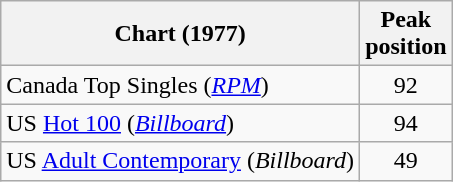<table class="wikitable sortable">
<tr>
<th>Chart (1977)</th>
<th>Peak<br>position</th>
</tr>
<tr>
<td>Canada Top Singles (<em><a href='#'>RPM</a></em>)</td>
<td style="text-align:center;">92</td>
</tr>
<tr>
<td>US <a href='#'>Hot 100</a> (<em><a href='#'>Billboard</a></em>)</td>
<td style="text-align:center;">94</td>
</tr>
<tr>
<td>US <a href='#'>Adult Contemporary</a> (<em>Billboard</em>)</td>
<td style="text-align:center;">49</td>
</tr>
</table>
